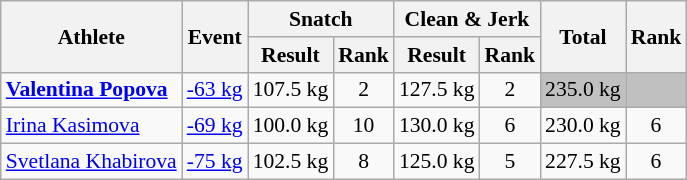<table class="wikitable" style="font-size:90%">
<tr>
<th rowspan="2">Athlete</th>
<th rowspan="2">Event</th>
<th colspan="2">Snatch</th>
<th colspan="2">Clean & Jerk</th>
<th rowspan="2">Total</th>
<th rowspan="2">Rank</th>
</tr>
<tr>
<th>Result</th>
<th>Rank</th>
<th>Result</th>
<th>Rank</th>
</tr>
<tr>
<td><strong><a href='#'>Valentina Popova</a></strong></td>
<td><a href='#'>-63 kg</a></td>
<td align="center">107.5 kg</td>
<td align="center">2</td>
<td align="center">127.5 kg</td>
<td align="center">2</td>
<td align="center" bgcolor=silver>235.0 kg</td>
<td align="center" bgcolor=silver></td>
</tr>
<tr>
<td><a href='#'>Irina Kasimova</a></td>
<td><a href='#'>-69 kg</a></td>
<td align="center">100.0 kg</td>
<td align="center">10</td>
<td align="center">130.0 kg</td>
<td align="center">6</td>
<td align="center">230.0 kg</td>
<td align="center">6</td>
</tr>
<tr>
<td><a href='#'>Svetlana Khabirova</a></td>
<td><a href='#'>-75 kg</a></td>
<td align="center">102.5 kg</td>
<td align="center">8</td>
<td align="center">125.0 kg</td>
<td align="center">5</td>
<td align="center">227.5 kg</td>
<td align="center">6</td>
</tr>
</table>
